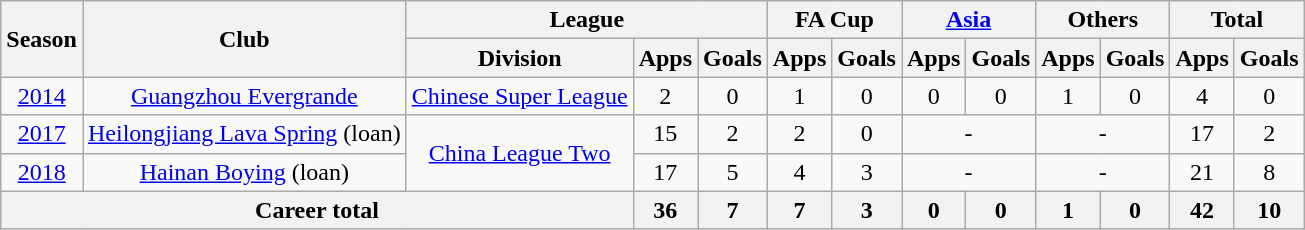<table class="wikitable" style="text-align: center;">
<tr>
<th rowspan="2">Season</th>
<th rowspan="2">Club</th>
<th colspan="3">League</th>
<th colspan="2">FA Cup</th>
<th colspan="2"><a href='#'>Asia</a></th>
<th colspan="2">Others</th>
<th colspan="2">Total</th>
</tr>
<tr>
<th>Division</th>
<th>Apps</th>
<th>Goals</th>
<th>Apps</th>
<th>Goals</th>
<th>Apps</th>
<th>Goals</th>
<th>Apps</th>
<th>Goals</th>
<th>Apps</th>
<th>Goals</th>
</tr>
<tr>
<td><a href='#'>2014</a></td>
<td rowspan="1"><a href='#'>Guangzhou Evergrande</a></td>
<td rowspan="1"><a href='#'>Chinese Super League</a></td>
<td>2</td>
<td>0</td>
<td>1</td>
<td>0</td>
<td>0</td>
<td>0</td>
<td>1</td>
<td>0</td>
<td>4</td>
<td>0</td>
</tr>
<tr>
<td><a href='#'>2017</a></td>
<td rowspan="1"><a href='#'>Heilongjiang Lava Spring</a> (loan)</td>
<td rowspan="2"><a href='#'>China League Two</a></td>
<td>15</td>
<td>2</td>
<td>2</td>
<td>0</td>
<td colspan="2">-</td>
<td colspan="2">-</td>
<td>17</td>
<td>2</td>
</tr>
<tr>
<td><a href='#'>2018</a></td>
<td><a href='#'>Hainan Boying</a> (loan)</td>
<td>17</td>
<td>5</td>
<td>4</td>
<td>3</td>
<td colspan="2">-</td>
<td colspan="2">-</td>
<td>21</td>
<td>8</td>
</tr>
<tr>
<th colspan="3">Career total</th>
<th>36</th>
<th>7</th>
<th>7</th>
<th>3</th>
<th>0</th>
<th>0</th>
<th>1</th>
<th>0</th>
<th>42</th>
<th>10</th>
</tr>
</table>
